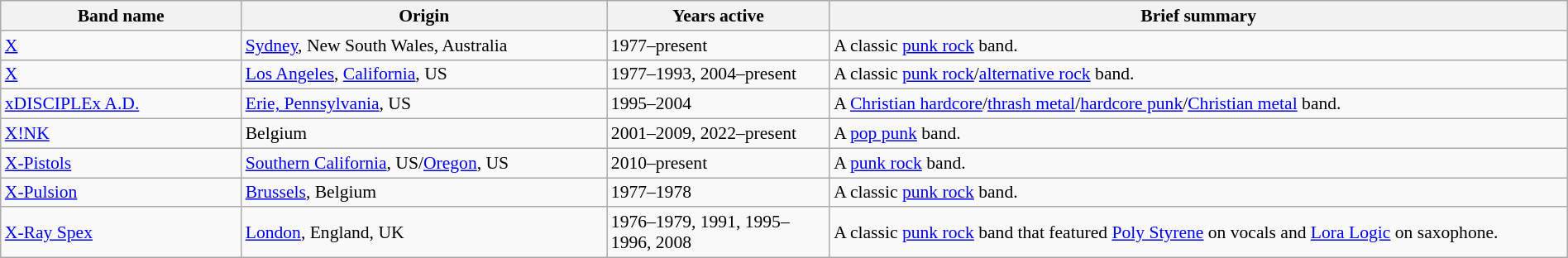<table class="wikitable" style="font-size:90%; width:100%;">
<tr>
<th style="width:13em">Band name</th>
<th style="width:20em">Origin</th>
<th style="width:12em">Years active</th>
<th>Brief summary</th>
</tr>
<tr>
<td><a href='#'>X</a></td>
<td><a href='#'>Sydney</a>, New South Wales, Australia</td>
<td>1977–present</td>
<td>A classic <a href='#'>punk rock</a> band.</td>
</tr>
<tr>
<td><a href='#'>X</a></td>
<td><a href='#'>Los Angeles</a>, <a href='#'>California</a>, US</td>
<td>1977–1993, 2004–present</td>
<td>A classic <a href='#'>punk rock</a>/<a href='#'>alternative rock</a> band.</td>
</tr>
<tr>
<td><a href='#'>xDISCIPLEx A.D.</a></td>
<td><a href='#'>Erie, Pennsylvania</a>, US</td>
<td>1995–2004</td>
<td>A <a href='#'>Christian hardcore</a>/<a href='#'>thrash metal</a>/<a href='#'>hardcore punk</a>/<a href='#'>Christian metal</a> band.</td>
</tr>
<tr>
<td><a href='#'>X!NK</a></td>
<td>Belgium</td>
<td>2001–2009, 2022–present</td>
<td>A <a href='#'>pop punk</a> band.</td>
</tr>
<tr>
<td><a href='#'>X-Pistols</a></td>
<td><a href='#'>Southern California</a>, US/<a href='#'>Oregon</a>, US</td>
<td>2010–present</td>
<td>A <a href='#'>punk rock</a> band.</td>
</tr>
<tr>
<td><a href='#'>X-Pulsion</a></td>
<td><a href='#'>Brussels</a>, Belgium</td>
<td>1977–1978</td>
<td>A classic <a href='#'>punk rock</a> band.</td>
</tr>
<tr>
<td><a href='#'>X-Ray Spex</a></td>
<td><a href='#'>London</a>, England, UK</td>
<td>1976–1979, 1991, 1995–1996, 2008</td>
<td>A classic <a href='#'>punk rock</a> band that featured <a href='#'>Poly Styrene</a> on vocals and <a href='#'>Lora Logic</a> on saxophone.</td>
</tr>
</table>
